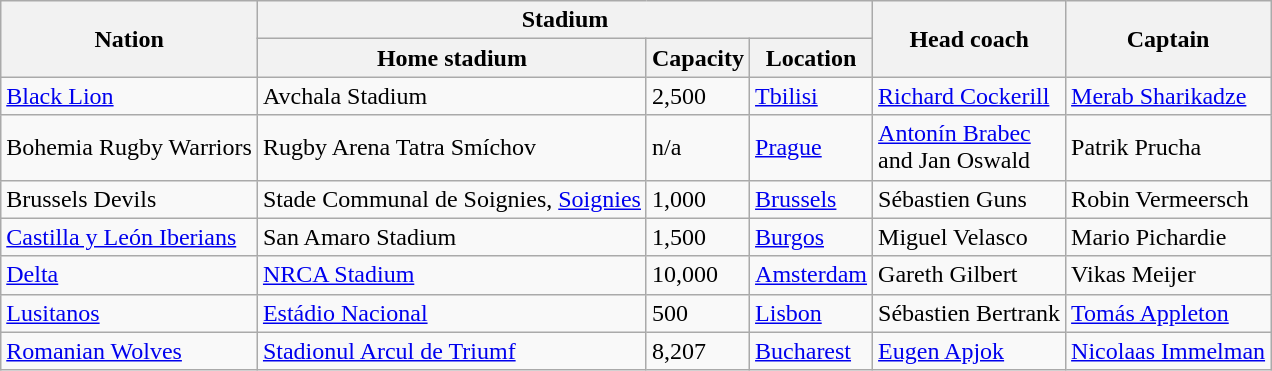<table class="wikitable">
<tr>
<th rowspan="2">Nation</th>
<th colspan="3">Stadium</th>
<th rowspan="2">Head coach</th>
<th rowspan="2">Captain</th>
</tr>
<tr>
<th>Home stadium</th>
<th>Capacity</th>
<th>Location</th>
</tr>
<tr>
<td> <a href='#'>Black Lion</a></td>
<td>Avchala Stadium</td>
<td>2,500</td>
<td><a href='#'>Tbilisi</a></td>
<td> <a href='#'>Richard Cockerill</a></td>
<td><a href='#'>Merab Sharikadze</a></td>
</tr>
<tr>
<td> Bohemia Rugby Warriors</td>
<td>Rugby Arena Tatra Smíchov</td>
<td>n/a</td>
<td><a href='#'>Prague</a></td>
<td> <a href='#'>Antonín Brabec</a> <br>and Jan Oswald</td>
<td>Patrik Prucha</td>
</tr>
<tr>
<td> Brussels Devils</td>
<td>Stade Communal de Soignies, <a href='#'>Soignies</a></td>
<td>1,000</td>
<td><a href='#'>Brussels</a></td>
<td> Sébastien Guns</td>
<td>Robin Vermeersch</td>
</tr>
<tr>
<td> <a href='#'>Castilla y León Iberians</a></td>
<td>San Amaro Stadium</td>
<td>1,500</td>
<td><a href='#'>Burgos</a></td>
<td> Miguel Velasco</td>
<td>Mario Pichardie</td>
</tr>
<tr>
<td> <a href='#'>Delta</a></td>
<td><a href='#'>NRCA Stadium</a></td>
<td>10,000</td>
<td><a href='#'>Amsterdam</a></td>
<td> Gareth Gilbert</td>
<td>Vikas Meijer</td>
</tr>
<tr>
<td> <a href='#'>Lusitanos</a></td>
<td><a href='#'>Estádio Nacional</a></td>
<td>500</td>
<td><a href='#'>Lisbon</a></td>
<td> Sébastien Bertrank</td>
<td><a href='#'>Tomás Appleton</a></td>
</tr>
<tr>
<td> <a href='#'>Romanian Wolves</a></td>
<td><a href='#'>Stadionul Arcul de Triumf</a></td>
<td>8,207</td>
<td><a href='#'>Bucharest</a></td>
<td> <a href='#'>Eugen Apjok</a></td>
<td><a href='#'>Nicolaas Immelman</a></td>
</tr>
</table>
